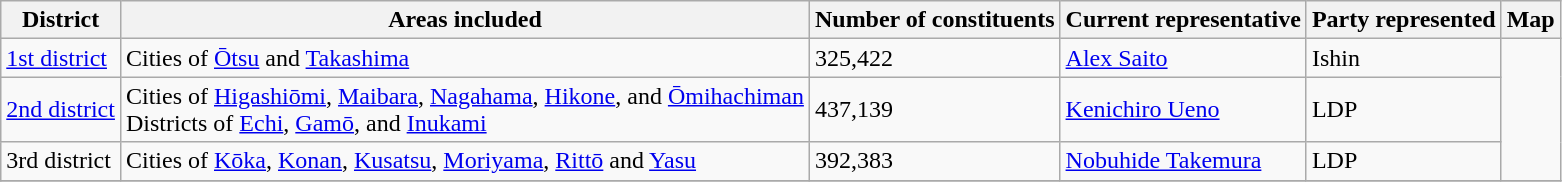<table class="wikitable">
<tr>
<th>District</th>
<th>Areas included</th>
<th>Number of constituents</th>
<th>Current representative</th>
<th>Party represented</th>
<th>Map</th>
</tr>
<tr>
<td><a href='#'>1st district</a></td>
<td>Cities of <a href='#'>Ōtsu</a> and <a href='#'>Takashima</a></td>
<td>325,422</td>
<td><a href='#'>Alex Saito</a></td>
<td>Ishin</td>
<td rowspan="3"></td>
</tr>
<tr>
<td><a href='#'>2nd district</a></td>
<td>Cities of <a href='#'>Higashiōmi</a>, <a href='#'>Maibara</a>, <a href='#'>Nagahama</a>, <a href='#'>Hikone</a>, and <a href='#'>Ōmihachiman</a><br>Districts of <a href='#'>Echi</a>, <a href='#'>Gamō</a>, and <a href='#'>Inukami</a></td>
<td>437,139</td>
<td><a href='#'>Kenichiro Ueno</a></td>
<td>LDP</td>
</tr>
<tr>
<td>3rd district</td>
<td>Cities of <a href='#'>Kōka</a>, <a href='#'>Konan</a>, <a href='#'>Kusatsu</a>, <a href='#'>Moriyama</a>, <a href='#'>Rittō</a> and <a href='#'>Yasu</a></td>
<td>392,383</td>
<td><a href='#'>Nobuhide Takemura</a></td>
<td>LDP</td>
</tr>
<tr>
</tr>
</table>
